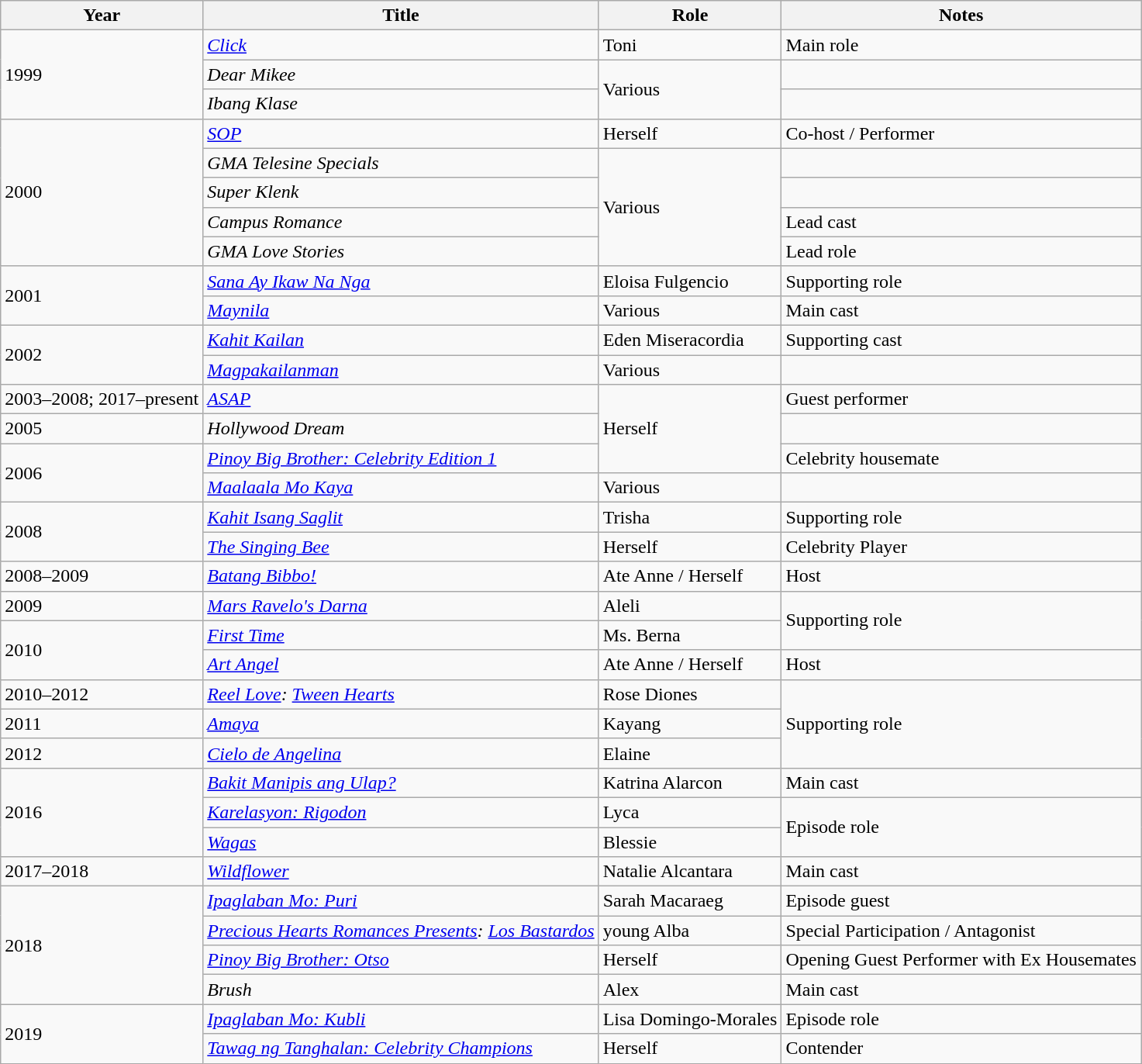<table class="wikitable">
<tr>
<th>Year</th>
<th>Title</th>
<th>Role</th>
<th>Notes</th>
</tr>
<tr>
<td rowspan="3">1999</td>
<td><em><a href='#'>Click</a></em></td>
<td>Toni</td>
<td>Main role</td>
</tr>
<tr>
<td><em>Dear Mikee</em></td>
<td rowspan="2">Various</td>
<td></td>
</tr>
<tr>
<td><em>Ibang Klase</em></td>
<td></td>
</tr>
<tr>
<td rowspan="5">2000</td>
<td><em><a href='#'>SOP</a></em></td>
<td>Herself</td>
<td>Co-host / Performer</td>
</tr>
<tr>
<td><em>GMA Telesine Specials</em></td>
<td rowspan="4">Various</td>
<td></td>
</tr>
<tr>
<td><em>Super Klenk</em></td>
<td></td>
</tr>
<tr>
<td><em>Campus Romance</em></td>
<td>Lead cast</td>
</tr>
<tr>
<td><em>GMA Love Stories</em></td>
<td>Lead role</td>
</tr>
<tr>
<td rowspan="2">2001</td>
<td><em><a href='#'>Sana Ay Ikaw Na Nga</a></em></td>
<td>Eloisa Fulgencio</td>
<td>Supporting role</td>
</tr>
<tr>
<td><em><a href='#'>Maynila</a></em></td>
<td>Various</td>
<td>Main cast</td>
</tr>
<tr>
<td rowspan="2">2002</td>
<td><em><a href='#'>Kahit Kailan</a></em></td>
<td>Eden Miseracordia</td>
<td>Supporting cast</td>
</tr>
<tr>
<td><em><a href='#'>Magpakailanman</a></em></td>
<td>Various</td>
<td></td>
</tr>
<tr>
<td>2003–2008; 2017–present</td>
<td><em><a href='#'>ASAP</a></em></td>
<td rowspan="3">Herself</td>
<td>Guest performer</td>
</tr>
<tr>
<td>2005</td>
<td><em>Hollywood Dream</em></td>
<td></td>
</tr>
<tr>
<td rowspan="2">2006</td>
<td><em><a href='#'>Pinoy Big Brother: Celebrity Edition 1</a></em></td>
<td>Celebrity housemate</td>
</tr>
<tr>
<td><em><a href='#'>Maalaala Mo Kaya</a></em></td>
<td>Various</td>
<td></td>
</tr>
<tr>
<td rowspan="2">2008</td>
<td><em><a href='#'>Kahit Isang Saglit</a></em></td>
<td>Trisha</td>
<td>Supporting role</td>
</tr>
<tr>
<td><em><a href='#'>The Singing Bee</a></em></td>
<td>Herself</td>
<td>Celebrity Player</td>
</tr>
<tr>
<td>2008–2009</td>
<td><em><a href='#'>Batang Bibbo!</a></em></td>
<td>Ate Anne / Herself</td>
<td>Host</td>
</tr>
<tr>
<td>2009</td>
<td><em><a href='#'>Mars Ravelo's Darna</a></em></td>
<td>Aleli</td>
<td rowspan="2">Supporting role</td>
</tr>
<tr>
<td rowspan="2">2010</td>
<td><em><a href='#'>First Time</a></em></td>
<td>Ms. Berna</td>
</tr>
<tr>
<td><em><a href='#'>Art Angel</a></em></td>
<td>Ate Anne / Herself</td>
<td>Host</td>
</tr>
<tr>
<td>2010–2012</td>
<td><em><a href='#'>Reel Love</a>: <a href='#'>Tween Hearts</a></em></td>
<td>Rose Diones</td>
<td rowspan="3">Supporting role</td>
</tr>
<tr>
<td>2011</td>
<td><em><a href='#'>Amaya</a></em></td>
<td>Kayang</td>
</tr>
<tr>
<td>2012</td>
<td><em><a href='#'>Cielo de Angelina</a></em></td>
<td>Elaine</td>
</tr>
<tr>
<td rowspan="3">2016</td>
<td><em><a href='#'>Bakit Manipis ang Ulap?</a></em></td>
<td>Katrina Alarcon</td>
<td>Main cast</td>
</tr>
<tr>
<td><em><a href='#'>Karelasyon: Rigodon</a></em></td>
<td>Lyca</td>
<td rowspan="2">Episode role</td>
</tr>
<tr>
<td><em><a href='#'>Wagas</a></em></td>
<td>Blessie</td>
</tr>
<tr>
<td>2017–2018</td>
<td><em><a href='#'>Wildflower</a></em></td>
<td>Natalie Alcantara</td>
<td>Main cast</td>
</tr>
<tr>
<td rowspan="4">2018</td>
<td><em><a href='#'>Ipaglaban Mo: Puri</a></em></td>
<td>Sarah Macaraeg</td>
<td>Episode guest</td>
</tr>
<tr>
<td><em><a href='#'>Precious Hearts Romances Presents</a>: <a href='#'>Los Bastardos</a></em></td>
<td>young Alba</td>
<td>Special Participation / Antagonist</td>
</tr>
<tr>
<td><em><a href='#'>Pinoy Big Brother: Otso</a></em></td>
<td>Herself</td>
<td>Opening Guest Performer with Ex Housemates</td>
</tr>
<tr>
<td><em>Brush</em></td>
<td>Alex</td>
<td>Main cast</td>
</tr>
<tr>
<td rowspan="2">2019</td>
<td><em><a href='#'>Ipaglaban Mo: Kubli</a></em></td>
<td>Lisa Domingo-Morales</td>
<td>Episode role</td>
</tr>
<tr>
<td><em><a href='#'>Tawag ng Tanghalan: Celebrity Champions</a></em></td>
<td>Herself</td>
<td>Contender</td>
</tr>
</table>
